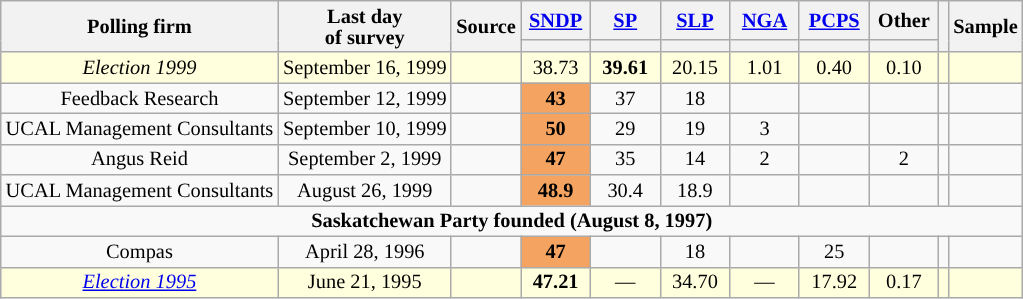<table class="wikitable sortable" style="text-align:center;font-size:85%;line-height:14px;" align="center">
<tr>
<th rowspan="2">Polling firm</th>
<th rowspan="2">Last day <br>of survey</th>
<th rowspan="2">Source</th>
<th class="unsortable" style="width:40px;"><a href='#'>SNDP</a></th>
<th class="unsortable" style="width:40px;"><a href='#'>SP</a></th>
<th class="unsortable" style="width:40px;"><a href='#'>SLP</a></th>
<th class="unsortable" style="width:40px;"><a href='#'>NGA</a></th>
<th class="unsortable" style="width:40px;"><a href='#'>PCPS</a></th>
<th class="unsortable" style="width:40px;">Other</th>
<th rowspan="2"></th>
<th rowspan="2">Sample</th>
</tr>
<tr style="line-height:5px;">
<th style="background:"></th>
<th style="background:"></th>
<th style="background:"></th>
<th style="background:"></th>
<th style="background:"></th>
<th style="background:"></th>
</tr>
<tr>
<td style="background:#ffd;"><em>Election 1999</em></td>
<td style="background:#ffd;">September 16, 1999</td>
<td style="background:#ffd;"></td>
<td style="background:#ffd;">38.73</td>
<td style="background:#ffd;"><strong>39.61</strong></td>
<td style="background:#ffd;">20.15</td>
<td style="background:#ffd;">1.01</td>
<td style="background:#ffd;">0.40</td>
<td style="background:#ffd;">0.10</td>
<td style="background:#ffd;"></td>
<td style="background:#ffd;"></td>
</tr>
<tr>
<td>Feedback Research</td>
<td>September 12, 1999</td>
<td></td>
<td style="background:#F4A460"><strong>43</strong></td>
<td>37</td>
<td>18</td>
<td></td>
<td></td>
<td></td>
<td></td>
<td></td>
</tr>
<tr>
<td>UCAL Management Consultants</td>
<td>September 10, 1999</td>
<td></td>
<td style="background:#F4A460"><strong>50</strong></td>
<td>29</td>
<td>19</td>
<td>3</td>
<td></td>
<td></td>
<td></td>
<td></td>
</tr>
<tr>
<td>Angus Reid</td>
<td>September 2, 1999</td>
<td></td>
<td style="background:#F4A460"><strong>47</strong></td>
<td>35</td>
<td>14</td>
<td>2</td>
<td></td>
<td>2</td>
<td></td>
<td></td>
</tr>
<tr>
<td>UCAL Management Consultants</td>
<td>August 26, 1999</td>
<td></td>
<td style="background:#F4A460"><strong>48.9</strong></td>
<td>30.4</td>
<td>18.9</td>
<td></td>
<td></td>
<td></td>
<td></td>
<td></td>
</tr>
<tr>
<td colspan="11"><strong>Saskatchewan Party founded (August 8, 1997)</strong></td>
</tr>
<tr>
<td>Compas</td>
<td>April 28, 1996</td>
<td></td>
<td style="background:#F4A460"><strong>47</strong></td>
<td></td>
<td>18</td>
<td></td>
<td>25</td>
<td></td>
<td></td>
<td></td>
</tr>
<tr>
<td style="background:#ffd;"><em><a href='#'>Election 1995</a></em></td>
<td style="background:#ffd;">June 21, 1995</td>
<td style="background:#ffd;"></td>
<td style="background:#ffd;"><strong>47.21</strong></td>
<td style="background:#ffd;">—</td>
<td style="background:#ffd;">34.70</td>
<td style="background:#ffd;">—</td>
<td style="background:#ffd;">17.92</td>
<td style="background:#ffd;">0.17</td>
<td style="background:#ffd;"></td>
<td style="background:#ffd;"></td>
</tr>
</table>
